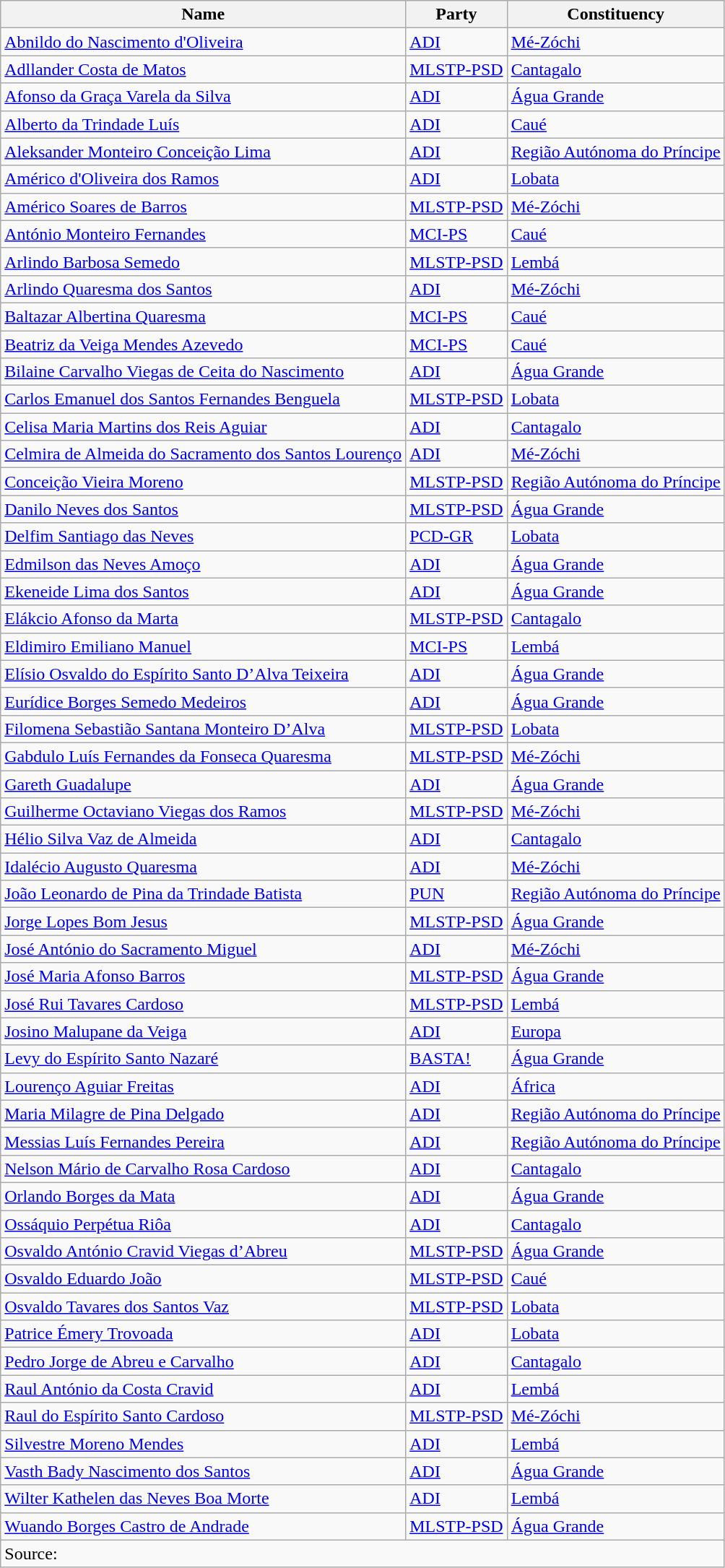<table class="wikitable sortable">
<tr>
<th>Name</th>
<th>Party</th>
<th>Constituency</th>
</tr>
<tr>
<td><a href='#'>Abnildo do Nascimento d'Oliveira</a></td>
<td><a href='#'>ADI</a></td>
<td><a href='#'> Mé-Zóchi</a></td>
</tr>
<tr>
<td><a href='#'>Adllander Costa de Matos</a></td>
<td><a href='#'>MLSTP-PSD</a></td>
<td><a href='#'>Cantagalo</a></td>
</tr>
<tr>
<td><a href='#'>Afonso da Graça Varela da Silva</a></td>
<td><a href='#'>ADI</a></td>
<td><a href='#'>Água Grande</a></td>
</tr>
<tr>
<td><a href='#'>Alberto da Trindade Luís</a></td>
<td><a href='#'>ADI</a></td>
<td><a href='#'>Caué</a></td>
</tr>
<tr>
<td><a href='#'>Aleksander Monteiro Conceição Lima</a></td>
<td><a href='#'>ADI</a></td>
<td><a href='#'>Região Autónoma do Príncipe</a></td>
</tr>
<tr>
<td><a href='#'>Américo d'Oliveira dos Ramos</a></td>
<td><a href='#'>ADI</a></td>
<td><a href='#'>Lobata</a></td>
</tr>
<tr>
<td><a href='#'>Américo Soares de Barros</a></td>
<td><a href='#'>MLSTP-PSD</a></td>
<td><a href='#'>Mé-Zóchi</a></td>
</tr>
<tr>
<td><a href='#'>António Monteiro Fernandes</a></td>
<td><a href='#'>MCI-PS</a></td>
<td><a href='#'>Caué</a></td>
</tr>
<tr>
<td><a href='#'>Arlindo Barbosa Semedo</a></td>
<td><a href='#'>MLSTP-PSD</a></td>
<td><a href='#'>Lembá</a></td>
</tr>
<tr>
<td><a href='#'>Arlindo Quaresma dos Santos</a></td>
<td><a href='#'>ADI</a></td>
<td><a href='#'>Mé-Zóchi</a></td>
</tr>
<tr>
<td><a href='#'>Baltazar Albertina Quaresma</a></td>
<td><a href='#'>MCI-PS</a></td>
<td><a href='#'>Caué</a></td>
</tr>
<tr>
<td><a href='#'>Beatriz da Veiga Mendes Azevedo</a></td>
<td><a href='#'>MCI-PS</a></td>
<td><a href='#'>Caué</a></td>
</tr>
<tr>
<td><a href='#'>Bilaine Carvalho Viegas de Ceita do Nascimento</a></td>
<td><a href='#'>ADI</a></td>
<td><a href='#'>Água Grande</a></td>
</tr>
<tr>
<td><a href='#'>Carlos Emanuel dos Santos Fernandes Benguela</a></td>
<td><a href='#'>MLSTP-PSD</a></td>
<td><a href='#'>Lobata</a></td>
</tr>
<tr>
<td><a href='#'>Celisa Maria Martins dos Reis Aguiar</a></td>
<td><a href='#'>ADI</a></td>
<td><a href='#'>Cantagalo</a></td>
</tr>
<tr>
<td><a href='#'>Celmira de Almeida do Sacramento dos Santos Lourenço</a></td>
<td><a href='#'>ADI</a></td>
<td><a href='#'>Mé-Zóchi</a></td>
</tr>
<tr>
<td><a href='#'>Conceição Vieira Moreno</a></td>
<td><a href='#'>MLSTP-PSD</a></td>
<td><a href='#'>Região Autónoma do Príncipe</a></td>
</tr>
<tr>
<td><a href='#'>Danilo Neves dos Santos</a></td>
<td><a href='#'>MLSTP-PSD</a></td>
<td><a href='#'>Água Grande</a></td>
</tr>
<tr>
<td><a href='#'>Delfim Santiago das Neves</a></td>
<td><a href='#'>PCD-GR</a></td>
<td><a href='#'>Lobata</a></td>
</tr>
<tr>
<td><a href='#'>Edmilson das Neves Amoço</a></td>
<td><a href='#'>ADI</a></td>
<td><a href='#'>Água Grande</a></td>
</tr>
<tr>
<td><a href='#'>Ekeneide Lima dos Santos</a></td>
<td><a href='#'>ADI</a></td>
<td><a href='#'>Água Grande</a></td>
</tr>
<tr>
<td><a href='#'>Elákcio Afonso da Marta</a></td>
<td><a href='#'>MLSTP-PSD</a></td>
<td><a href='#'>Cantagalo</a></td>
</tr>
<tr>
<td><a href='#'>Eldimiro Emiliano Manuel</a></td>
<td><a href='#'>MCI-PS</a></td>
<td><a href='#'>Lembá</a></td>
</tr>
<tr>
<td><a href='#'>Elísio Osvaldo do Espírito Santo D’Alva Teixeira</a></td>
<td><a href='#'>ADI</a></td>
<td><a href='#'>Água Grande</a></td>
</tr>
<tr>
<td><a href='#'>Eurídice Borges Semedo Medeiros</a></td>
<td><a href='#'>ADI</a></td>
<td><a href='#'>Água Grande</a></td>
</tr>
<tr>
<td><a href='#'>Filomena Sebastião Santana Monteiro D’Alva</a></td>
<td><a href='#'>MLSTP-PSD</a></td>
<td><a href='#'>Lobata</a></td>
</tr>
<tr>
<td><a href='#'>Gabdulo Luís Fernandes da Fonseca Quaresma</a></td>
<td><a href='#'>MLSTP-PSD</a></td>
<td><a href='#'>Mé-Zóchi</a></td>
</tr>
<tr>
<td><a href='#'>Gareth Guadalupe</a></td>
<td><a href='#'>ADI</a></td>
<td><a href='#'>Água Grande</a></td>
</tr>
<tr>
<td><a href='#'>Guilherme Octaviano Viegas dos Ramos</a></td>
<td><a href='#'>MLSTP-PSD</a></td>
<td><a href='#'>Mé-Zóchi</a></td>
</tr>
<tr>
<td><a href='#'>Hélio Silva Vaz de Almeida</a></td>
<td><a href='#'>ADI</a></td>
<td><a href='#'>Cantagalo</a></td>
</tr>
<tr>
<td><a href='#'>Idalécio Augusto Quaresma</a></td>
<td><a href='#'>ADI</a></td>
<td><a href='#'>Mé-Zóchi</a></td>
</tr>
<tr>
<td><a href='#'>João Leonardo de Pina da Trindade Batista</a></td>
<td><a href='#'>PUN</a></td>
<td><a href='#'>Região Autónoma do Príncipe</a></td>
</tr>
<tr>
<td><a href='#'>Jorge Lopes Bom Jesus</a></td>
<td><a href='#'>MLSTP-PSD</a></td>
<td><a href='#'>Água Grande</a></td>
</tr>
<tr>
<td><a href='#'>José António do Sacramento Miguel</a></td>
<td><a href='#'>ADI</a></td>
<td><a href='#'>Mé-Zóchi</a></td>
</tr>
<tr>
<td><a href='#'>José Maria Afonso Barros</a></td>
<td><a href='#'>MLSTP-PSD</a></td>
<td><a href='#'>Água Grande</a></td>
</tr>
<tr>
<td><a href='#'>José Rui Tavares Cardoso</a></td>
<td><a href='#'>MLSTP-PSD</a></td>
<td><a href='#'>Lembá</a></td>
</tr>
<tr>
<td><a href='#'>Josino Malupane da Veiga</a></td>
<td><a href='#'>ADI</a></td>
<td><a href='#'>Europa</a></td>
</tr>
<tr>
<td><a href='#'>Levy do Espírito Santo Nazaré</a></td>
<td><a href='#'>BASTA!</a></td>
<td><a href='#'>Água Grande</a></td>
</tr>
<tr>
<td><a href='#'>Lourenço Aguiar Freitas</a></td>
<td><a href='#'>ADI</a></td>
<td><a href='#'>África</a></td>
</tr>
<tr>
<td><a href='#'>Maria Milagre de Pina Delgado</a></td>
<td><a href='#'>ADI</a></td>
<td><a href='#'>Região Autónoma do Príncipe</a></td>
</tr>
<tr>
<td><a href='#'>Messias Luís Fernandes Pereira</a></td>
<td><a href='#'>ADI</a></td>
<td><a href='#'>Região Autónoma do Príncipe</a></td>
</tr>
<tr>
<td><a href='#'>Nelson Mário de Carvalho Rosa Cardoso</a></td>
<td><a href='#'>ADI</a></td>
<td><a href='#'>Cantagalo</a></td>
</tr>
<tr>
<td><a href='#'>Orlando Borges da Mata</a></td>
<td><a href='#'>ADI</a></td>
<td><a href='#'>Água Grande</a></td>
</tr>
<tr>
<td><a href='#'>Ossáquio Perpétua Riôa</a></td>
<td><a href='#'>ADI</a></td>
<td><a href='#'>Cantagalo</a></td>
</tr>
<tr>
<td><a href='#'>Osvaldo António Cravid Viegas d’Abreu</a></td>
<td><a href='#'>MLSTP-PSD</a></td>
<td><a href='#'>Água Grande</a></td>
</tr>
<tr>
<td><a href='#'>Osvaldo Eduardo João</a></td>
<td><a href='#'>MLSTP-PSD</a></td>
<td><a href='#'>Caué</a></td>
</tr>
<tr>
<td><a href='#'>Osvaldo Tavares dos Santos Vaz</a></td>
<td><a href='#'>MLSTP-PSD</a></td>
<td><a href='#'>Lobata</a></td>
</tr>
<tr>
<td><a href='#'>Patrice Émery Trovoada</a></td>
<td><a href='#'>ADI</a></td>
<td><a href='#'>Lobata</a></td>
</tr>
<tr>
<td><a href='#'>Pedro Jorge de Abreu e Carvalho</a></td>
<td><a href='#'>ADI</a></td>
<td><a href='#'>Cantagalo</a></td>
</tr>
<tr>
<td><a href='#'>Raul António da Costa Cravid</a></td>
<td><a href='#'>ADI</a></td>
<td><a href='#'>Lembá</a></td>
</tr>
<tr>
<td><a href='#'>Raul do Espírito Santo Cardoso</a></td>
<td><a href='#'>MLSTP-PSD</a></td>
<td><a href='#'>Mé-Zóchi</a></td>
</tr>
<tr>
<td><a href='#'>Silvestre Moreno Mendes</a></td>
<td><a href='#'>ADI</a></td>
<td><a href='#'>Lembá</a></td>
</tr>
<tr>
<td><a href='#'>Vasth Bady Nascimento dos Santos</a></td>
<td><a href='#'>ADI</a></td>
<td><a href='#'>Água Grande</a></td>
</tr>
<tr>
<td><a href='#'>Wilter Kathelen das Neves Boa Morte</a></td>
<td><a href='#'>ADI</a></td>
<td><a href='#'>Lembá</a></td>
</tr>
<tr>
<td><a href='#'>Wuando Borges Castro de Andrade</a></td>
<td><a href='#'>MLSTP-PSD</a></td>
<td><a href='#'>Água Grande</a></td>
</tr>
<tr class=sortbottom>
<td colspan=3>Source: </td>
</tr>
</table>
